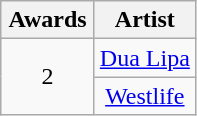<table class="wikitable" rowspan="2" style="text-align:center;">
<tr>
<th scope="col" style="width:55px;">Awards</th>
<th scope="col" style="text-align:center;">Artist</th>
</tr>
<tr>
<td rowspan="2">2</td>
<td><a href='#'>Dua Lipa</a></td>
</tr>
<tr>
<td><a href='#'>Westlife</a></td>
</tr>
</table>
